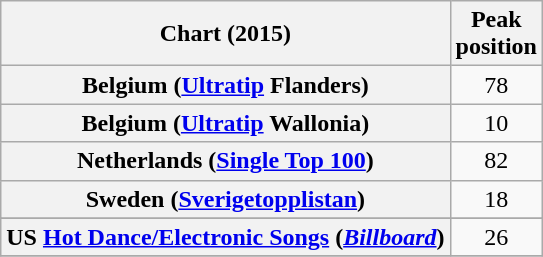<table class="wikitable sortable plainrowheaders" style="text-align:center;">
<tr>
<th>Chart (2015)</th>
<th>Peak<br>position</th>
</tr>
<tr>
<th scope="row">Belgium (<a href='#'>Ultratip</a> Flanders)</th>
<td>78</td>
</tr>
<tr>
<th scope="row">Belgium (<a href='#'>Ultratip</a> Wallonia)</th>
<td>10</td>
</tr>
<tr>
<th scope="row">Netherlands (<a href='#'>Single Top 100</a>)</th>
<td>82</td>
</tr>
<tr>
<th scope="row">Sweden (<a href='#'>Sverigetopplistan</a>)</th>
<td>18</td>
</tr>
<tr>
</tr>
<tr>
</tr>
<tr>
<th scope="row">US <a href='#'>Hot Dance/Electronic Songs</a> (<em><a href='#'>Billboard</a></em>)</th>
<td>26</td>
</tr>
<tr>
</tr>
</table>
